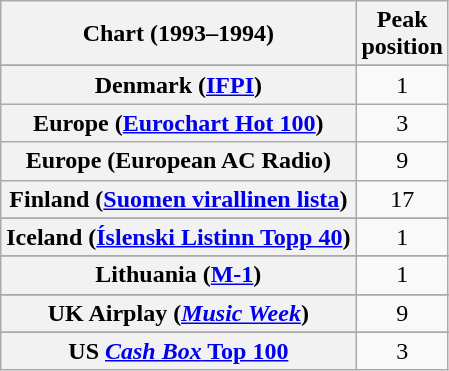<table class="wikitable sortable plainrowheaders" style="text-align:center">
<tr>
<th>Chart (1993–1994)</th>
<th>Peak<br>position</th>
</tr>
<tr>
</tr>
<tr>
</tr>
<tr>
</tr>
<tr>
</tr>
<tr>
</tr>
<tr>
<th scope="row">Denmark (<a href='#'>IFPI</a>)</th>
<td>1</td>
</tr>
<tr>
<th scope="row">Europe (<a href='#'>Eurochart Hot 100</a>)</th>
<td>3</td>
</tr>
<tr>
<th scope="row">Europe (European AC Radio)</th>
<td>9</td>
</tr>
<tr>
<th scope="row">Finland (<a href='#'>Suomen virallinen lista</a>)</th>
<td>17</td>
</tr>
<tr>
</tr>
<tr>
</tr>
<tr>
<th scope="row">Iceland (<a href='#'>Íslenski Listinn Topp 40</a>)</th>
<td>1</td>
</tr>
<tr>
</tr>
<tr>
<th scope="row">Lithuania (<a href='#'>M-1</a>)</th>
<td>1</td>
</tr>
<tr>
</tr>
<tr>
</tr>
<tr>
</tr>
<tr>
</tr>
<tr>
</tr>
<tr>
</tr>
<tr>
</tr>
<tr>
</tr>
<tr>
<th scope="row">UK Airplay (<em><a href='#'>Music Week</a></em>)</th>
<td>9</td>
</tr>
<tr>
</tr>
<tr>
</tr>
<tr>
</tr>
<tr>
</tr>
<tr>
<th scope="row">US <a href='#'><em>Cash Box</em> Top 100</a></th>
<td>3</td>
</tr>
</table>
